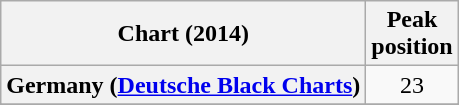<table class="wikitable plainrowheaders sortable" style="text-align:center;">
<tr>
<th scope="col">Chart (2014)</th>
<th scope="col">Peak<br>position</th>
</tr>
<tr>
<th scope="row">Germany (<a href='#'>Deutsche Black Charts</a>)</th>
<td style="text-align:center;">23</td>
</tr>
<tr>
</tr>
<tr>
</tr>
</table>
